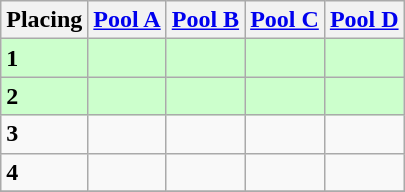<table class=wikitable style="border:1px solid #AAAAAA;">
<tr>
<th>Placing</th>
<th><a href='#'>Pool A</a></th>
<th><a href='#'>Pool B</a></th>
<th><a href='#'>Pool C</a></th>
<th><a href='#'>Pool D</a></th>
</tr>
<tr style="background: #ccffcc;">
<td><strong>1</strong></td>
<td></td>
<td></td>
<td></td>
<td></td>
</tr>
<tr style="background: #ccffcc;">
<td><strong>2</strong></td>
<td></td>
<td></td>
<td></td>
<td></td>
</tr>
<tr>
<td><strong>3</strong></td>
<td></td>
<td></td>
<td></td>
<td></td>
</tr>
<tr>
<td><strong>4</strong></td>
<td></td>
<td></td>
<td></td>
<td></td>
</tr>
<tr>
</tr>
</table>
